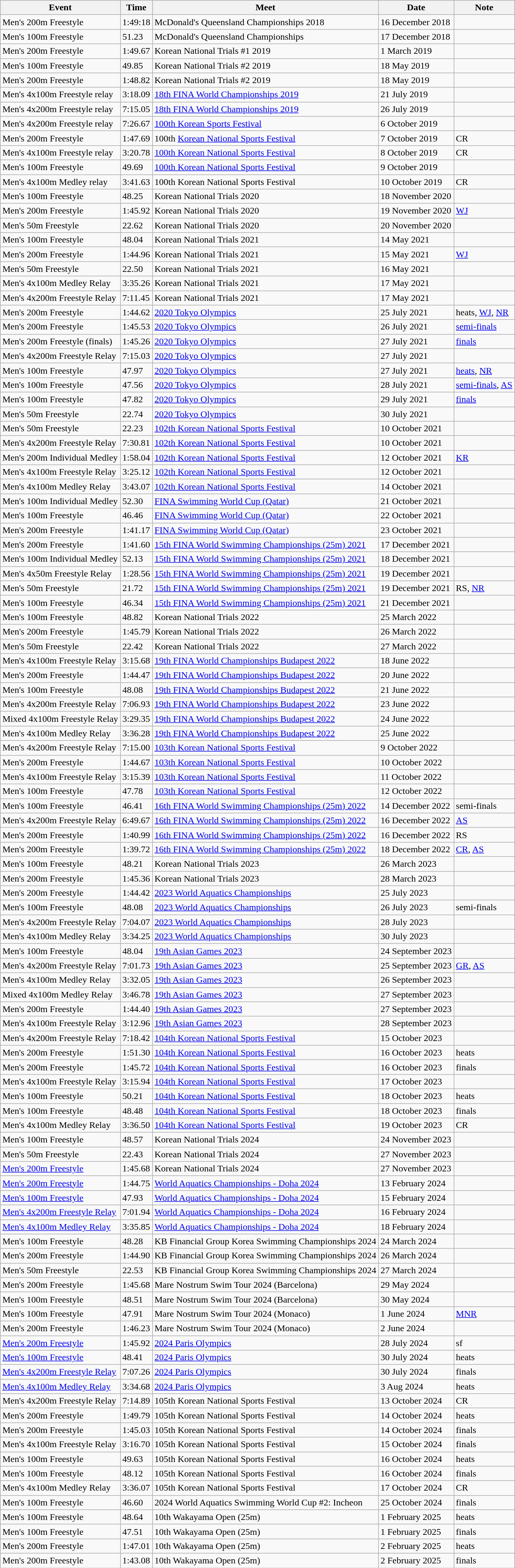<table class="wikitable">
<tr>
<th>Event</th>
<th>Time</th>
<th>Meet</th>
<th>Date</th>
<th>Note</th>
</tr>
<tr>
<td>Men's 200m Freestyle</td>
<td>1:49:18</td>
<td>McDonald's Queensland Championships 2018</td>
<td>16 December 2018</td>
<td></td>
</tr>
<tr>
<td>Men's 100m Freestyle</td>
<td>51.23</td>
<td>McDonald's Queensland Championships</td>
<td>17 December 2018</td>
<td></td>
</tr>
<tr>
<td>Men's 200m Freestyle</td>
<td>1:49.67</td>
<td>Korean National Trials #1 2019</td>
<td>1 March 2019</td>
<td></td>
</tr>
<tr>
<td>Men's 100m Freestyle</td>
<td>49.85</td>
<td>Korean National Trials #2 2019</td>
<td>18 May 2019</td>
<td></td>
</tr>
<tr>
<td>Men's 200m Freestyle</td>
<td>1:48.82</td>
<td>Korean National Trials #2 2019</td>
<td>18 May 2019</td>
<td></td>
</tr>
<tr>
<td>Men's 4x100m Freestyle relay</td>
<td>3:18.09</td>
<td><a href='#'>18th FINA World Championships 2019</a></td>
<td>21 July 2019</td>
<td></td>
</tr>
<tr>
<td>Men's 4x200m Freestyle relay</td>
<td>7:15.05</td>
<td><a href='#'>18th FINA World Championships 2019</a></td>
<td>26 July 2019</td>
<td></td>
</tr>
<tr>
<td>Men's 4x200m Freestyle relay</td>
<td>7:26.67</td>
<td><a href='#'>100th Korean Sports Festival</a></td>
<td>6 October 2019</td>
<td></td>
</tr>
<tr>
<td>Men's 200m Freestyle</td>
<td>1:47.69</td>
<td>100th <a href='#'>Korean National Sports Festival</a></td>
<td>7 October 2019</td>
<td>CR</td>
</tr>
<tr>
<td>Men's 4x100m Freestyle relay</td>
<td>3:20.78</td>
<td><a href='#'>100th Korean National Sports Festival</a></td>
<td>8 October 2019</td>
<td>CR</td>
</tr>
<tr>
<td>Men's 100m Freestyle</td>
<td>49.69</td>
<td><a href='#'>100th Korean National Sports Festival</a></td>
<td>9 October 2019</td>
<td></td>
</tr>
<tr>
<td>Men's 4x100m Medley relay</td>
<td>3:41.63</td>
<td>100th Korean National Sports Festival</td>
<td>10 October 2019</td>
<td>CR</td>
</tr>
<tr>
<td>Men's 100m Freestyle</td>
<td>48.25</td>
<td>Korean National Trials 2020</td>
<td>18 November 2020</td>
<td></td>
</tr>
<tr>
<td>Men's 200m Freestyle</td>
<td>1:45.92</td>
<td>Korean National Trials 2020</td>
<td>19 November 2020</td>
<td><a href='#'>WJ</a></td>
</tr>
<tr>
<td>Men's 50m Freestyle</td>
<td>22.62</td>
<td>Korean National Trials 2020</td>
<td>20 November 2020</td>
<td></td>
</tr>
<tr>
<td>Men's 100m Freestyle</td>
<td>48.04</td>
<td>Korean National Trials 2021</td>
<td>14 May 2021</td>
<td></td>
</tr>
<tr>
<td>Men's 200m Freestyle</td>
<td>1:44.96</td>
<td>Korean National Trials 2021</td>
<td>15 May 2021</td>
<td><a href='#'>WJ</a></td>
</tr>
<tr>
<td>Men's 50m Freestyle</td>
<td>22.50</td>
<td>Korean National Trials 2021</td>
<td>16 May 2021</td>
<td></td>
</tr>
<tr>
<td>Men's 4x100m Medley Relay</td>
<td>3:35.26</td>
<td>Korean National Trials 2021</td>
<td>17 May 2021</td>
<td></td>
</tr>
<tr>
<td>Men's 4x200m Freestyle Relay</td>
<td>7:11.45</td>
<td>Korean National Trials 2021</td>
<td>17 May 2021</td>
<td></td>
</tr>
<tr>
<td>Men's 200m Freestyle</td>
<td>1:44.62</td>
<td><a href='#'>2020 Tokyo Olympics</a></td>
<td>25 July 2021</td>
<td>heats, <a href='#'>WJ</a>, <a href='#'>NR</a></td>
</tr>
<tr>
<td>Men's 200m Freestyle</td>
<td>1:45.53</td>
<td><a href='#'>2020 Tokyo Olympics</a></td>
<td>26 July 2021</td>
<td><a href='#'>semi-finals</a></td>
</tr>
<tr>
<td>Men's 200m Freestyle (finals)</td>
<td>1:45.26</td>
<td><a href='#'>2020 Tokyo Olympics</a></td>
<td>27 July 2021</td>
<td><a href='#'>finals</a></td>
</tr>
<tr>
<td>Men's 4x200m Freestyle Relay</td>
<td>7:15.03</td>
<td><a href='#'>2020 Tokyo Olympics</a></td>
<td>27 July 2021</td>
<td></td>
</tr>
<tr>
<td>Men's 100m Freestyle</td>
<td>47.97</td>
<td><a href='#'>2020 Tokyo Olympics</a></td>
<td>27 July 2021</td>
<td><a href='#'>heats</a>, <a href='#'>NR</a></td>
</tr>
<tr>
<td>Men's 100m Freestyle</td>
<td>47.56</td>
<td><a href='#'>2020 Tokyo Olympics</a></td>
<td>28 July 2021</td>
<td><a href='#'>semi-finals</a>, <a href='#'>AS</a></td>
</tr>
<tr>
<td>Men's 100m Freestyle</td>
<td>47.82</td>
<td><a href='#'>2020 Tokyo Olympics</a></td>
<td>29 July 2021</td>
<td><a href='#'>finals</a></td>
</tr>
<tr>
<td>Men's 50m Freestyle</td>
<td>22.74</td>
<td><a href='#'>2020 Tokyo Olympics</a></td>
<td>30 July 2021</td>
<td></td>
</tr>
<tr>
<td>Men's 50m Freestyle</td>
<td>22.23</td>
<td><a href='#'>102th Korean National Sports Festival</a></td>
<td>10 October 2021</td>
<td></td>
</tr>
<tr>
<td>Men's 4x200m Freestyle Relay</td>
<td>7:30.81</td>
<td><a href='#'>102th Korean National Sports Festival</a></td>
<td>10 October 2021</td>
<td></td>
</tr>
<tr>
<td>Men's 200m Individual Medley</td>
<td>1:58.04</td>
<td><a href='#'>102th Korean National Sports Festival</a></td>
<td>12 October 2021</td>
<td><a href='#'>KR</a></td>
</tr>
<tr>
<td>Men's 4x100m Freestyle Relay</td>
<td>3:25.12</td>
<td><a href='#'>102th Korean National Sports Festival</a></td>
<td>12 October 2021</td>
<td></td>
</tr>
<tr>
<td>Men's 4x100m Medley Relay</td>
<td>3:43.07</td>
<td><a href='#'>102th Korean National Sports Festival</a></td>
<td>14 October 2021</td>
<td></td>
</tr>
<tr>
<td>Men's 100m Individual Medley</td>
<td>52.30</td>
<td><a href='#'>FINA Swimming World Cup (Qatar)</a></td>
<td>21 October 2021</td>
<td></td>
</tr>
<tr>
<td>Men's 100m Freestyle</td>
<td>46.46</td>
<td><a href='#'>FINA Swimming World Cup (Qatar)</a></td>
<td>22 October 2021</td>
<td></td>
</tr>
<tr>
<td>Men's 200m Freestyle</td>
<td>1:41.17</td>
<td><a href='#'>FINA Swimming World Cup (Qatar)</a></td>
<td>23 October 2021</td>
<td></td>
</tr>
<tr>
<td>Men's 200m Freestyle</td>
<td>1:41.60</td>
<td><a href='#'>15th FINA World Swimming Championships (25m) 2021</a></td>
<td>17 December 2021</td>
<td></td>
</tr>
<tr>
<td>Men's 100m Individual Medley</td>
<td>52.13</td>
<td><a href='#'>15th FINA World Swimming Championships (25m) 2021</a></td>
<td>18 December 2021</td>
<td></td>
</tr>
<tr>
<td>Men's 4x50m Freestyle Relay</td>
<td>1:28.56</td>
<td><a href='#'>15th FINA World Swimming Championships (25m) 2021</a></td>
<td>19 December 2021</td>
<td></td>
</tr>
<tr>
<td>Men's 50m Freestyle</td>
<td>21.72</td>
<td><a href='#'>15th FINA World Swimming Championships (25m) 2021</a></td>
<td>19 December 2021</td>
<td>RS, <a href='#'>NR</a></td>
</tr>
<tr>
<td>Men's 100m Freestyle</td>
<td>46.34</td>
<td><a href='#'>15th FINA World Swimming Championships (25m) 2021</a></td>
<td>21 December 2021</td>
<td></td>
</tr>
<tr>
<td>Men's 100m Freestyle</td>
<td>48.82</td>
<td>Korean National Trials 2022</td>
<td>25 March 2022</td>
<td></td>
</tr>
<tr>
<td>Men's 200m Freestyle</td>
<td>1:45.79</td>
<td>Korean National Trials 2022</td>
<td>26 March 2022</td>
<td></td>
</tr>
<tr>
<td>Men's 50m Freestyle</td>
<td>22.42</td>
<td>Korean National Trials 2022</td>
<td>27 March 2022</td>
<td></td>
</tr>
<tr>
<td>Men's 4x100m Freestyle Relay</td>
<td>3:15.68</td>
<td><a href='#'>19th FINA World Championships Budapest 2022</a></td>
<td>18 June 2022</td>
<td></td>
</tr>
<tr>
<td>Men's 200m Freestyle</td>
<td>1:44.47</td>
<td><a href='#'>19th FINA World Championships Budapest 2022</a></td>
<td>20 June 2022</td>
<td></td>
</tr>
<tr>
<td>Men's 100m Freestyle</td>
<td>48.08</td>
<td><a href='#'>19th FINA World Championships Budapest 2022</a></td>
<td>21 June 2022</td>
<td></td>
</tr>
<tr>
<td>Men's 4x200m Freestyle Relay</td>
<td>7:06.93</td>
<td><a href='#'>19th FINA World Championships Budapest 2022</a></td>
<td>23 June 2022</td>
<td></td>
</tr>
<tr>
<td>Mixed 4x100m Freestyle Relay</td>
<td>3:29.35</td>
<td><a href='#'>19th FINA World Championships Budapest 2022</a></td>
<td>24 June 2022</td>
<td></td>
</tr>
<tr>
<td>Men's 4x100m Medley Relay</td>
<td>3:36.28</td>
<td><a href='#'>19th FINA World Championships Budapest 2022</a></td>
<td>25 June 2022</td>
<td></td>
</tr>
<tr>
<td>Men's 4x200m Freestyle Relay</td>
<td>7:15.00</td>
<td><a href='#'>103th Korean National Sports Festival</a></td>
<td>9 October 2022</td>
<td></td>
</tr>
<tr>
<td>Men's 200m Freestyle</td>
<td>1:44.67</td>
<td><a href='#'>103th Korean National Sports Festival</a></td>
<td>10 October 2022</td>
<td></td>
</tr>
<tr>
<td>Men's 4x100m Freestyle Relay</td>
<td>3:15.39</td>
<td><a href='#'>103th Korean National Sports Festival</a></td>
<td>11 October 2022</td>
<td></td>
</tr>
<tr>
<td>Men's 100m Freestyle</td>
<td>47.78</td>
<td><a href='#'>103th Korean National Sports Festival</a></td>
<td>12 October 2022</td>
<td></td>
</tr>
<tr>
<td>Men's 100m Freestyle</td>
<td>46.41</td>
<td><a href='#'>16th FINA World Swimming Championships (25m) 2022</a></td>
<td>14 December 2022</td>
<td>semi-finals</td>
</tr>
<tr>
<td>Men's 4x200m Freestyle Relay</td>
<td>6:49.67</td>
<td><a href='#'>16th FINA World Swimming Championships (25m) 2022</a></td>
<td>16 December 2022</td>
<td><a href='#'>AS</a></td>
</tr>
<tr>
<td>Men's 200m Freestyle</td>
<td>1:40.99</td>
<td><a href='#'>16th FINA World Swimming Championships (25m) 2022</a></td>
<td>16 December 2022</td>
<td>RS</td>
</tr>
<tr>
<td>Men's 200m Freestyle</td>
<td>1:39.72</td>
<td><a href='#'>16th FINA World Swimming Championships (25m) 2022</a></td>
<td>18 December 2022</td>
<td><a href='#'>CR</a>, <a href='#'>AS</a></td>
</tr>
<tr>
<td>Men's 100m Freestyle</td>
<td>48.21</td>
<td>Korean National Trials 2023</td>
<td>26 March 2023</td>
<td></td>
</tr>
<tr>
<td>Men's 200m Freestyle</td>
<td>1:45.36</td>
<td>Korean National Trials 2023</td>
<td>28 March 2023</td>
<td></td>
</tr>
<tr>
<td>Men's 200m Freestyle</td>
<td>1:44.42</td>
<td><a href='#'>2023 World Aquatics Championships</a></td>
<td>25 July 2023</td>
<td></td>
</tr>
<tr>
<td>Men's 100m Freestyle</td>
<td>48.08</td>
<td><a href='#'>2023 World Aquatics Championships</a></td>
<td>26 July 2023</td>
<td>semi-finals</td>
</tr>
<tr>
<td>Men's 4x200m Freestyle Relay</td>
<td>7:04.07</td>
<td><a href='#'>2023 World Aquatics Championships</a></td>
<td>28 July 2023</td>
<td></td>
</tr>
<tr>
<td>Men's 4x100m Medley Relay</td>
<td>3:34.25</td>
<td><a href='#'>2023 World Aquatics Championships</a></td>
<td>30 July 2023</td>
<td></td>
</tr>
<tr>
<td>Men's 100m Freestyle</td>
<td>48.04</td>
<td><a href='#'>19th Asian Games 2023</a></td>
<td>24 September 2023</td>
<td></td>
</tr>
<tr>
<td>Men's 4x200m Freestyle Relay</td>
<td>7:01.73</td>
<td><a href='#'>19th Asian Games 2023</a></td>
<td>25 September 2023</td>
<td><a href='#'>GR</a>, <a href='#'>AS</a></td>
</tr>
<tr>
<td>Men's 4x100m Medley Relay</td>
<td>3:32.05</td>
<td><a href='#'>19th Asian Games 2023</a></td>
<td>26 September 2023</td>
<td></td>
</tr>
<tr>
<td>Mixed 4x100m Medley Relay</td>
<td>3:46.78</td>
<td><a href='#'>19th Asian Games 2023</a></td>
<td>27 September 2023</td>
<td></td>
</tr>
<tr>
<td>Men's 200m Freestyle</td>
<td>1:44.40</td>
<td><a href='#'>19th Asian Games 2023</a></td>
<td>27 September 2023</td>
<td></td>
</tr>
<tr>
<td>Men's 4x100m Freestyle Relay</td>
<td>3:12.96</td>
<td><a href='#'>19th Asian Games 2023</a></td>
<td>28 September 2023</td>
<td></td>
</tr>
<tr>
<td>Men's 4x200m Freestyle Relay</td>
<td>7:18.42</td>
<td><a href='#'>104th Korean National Sports Festival</a></td>
<td>15 October 2023</td>
<td></td>
</tr>
<tr>
<td>Men's 200m Freestyle</td>
<td>1:51.30</td>
<td><a href='#'>104th Korean National Sports Festival</a></td>
<td>16 October 2023</td>
<td>heats</td>
</tr>
<tr>
<td>Men's 200m Freestyle</td>
<td>1:45.72</td>
<td><a href='#'>104th Korean National Sports Festival</a></td>
<td>16 October 2023</td>
<td>finals</td>
</tr>
<tr>
<td>Men's 4x100m Freestyle Relay</td>
<td>3:15.94</td>
<td><a href='#'>104th Korean National Sports Festival</a></td>
<td>17 October 2023</td>
<td></td>
</tr>
<tr>
<td>Men's 100m Freestyle</td>
<td>50.21</td>
<td><a href='#'>104th Korean National Sports Festival</a></td>
<td>18 October 2023</td>
<td>heats</td>
</tr>
<tr>
<td>Men's 100m Freestyle</td>
<td>48.48</td>
<td><a href='#'>104th Korean National Sports Festival</a></td>
<td>18 October 2023</td>
<td>finals</td>
</tr>
<tr>
<td>Men's 4x100m Medley Relay</td>
<td>3:36.50</td>
<td><a href='#'>104th Korean National Sports Festival</a></td>
<td>19 October 2023</td>
<td>CR</td>
</tr>
<tr>
<td>Men's 100m Freestyle</td>
<td>48.57</td>
<td>Korean National Trials 2024</td>
<td>24 November 2023</td>
<td></td>
</tr>
<tr>
<td>Men's 50m Freestyle</td>
<td>22.43</td>
<td>Korean National Trials 2024</td>
<td>27 November 2023</td>
<td></td>
</tr>
<tr>
<td><a href='#'>Men's 200m Freestyle</a></td>
<td>1:45.68</td>
<td>Korean National Trials 2024</td>
<td>27 November 2023</td>
<td></td>
</tr>
<tr>
<td><a href='#'>Men's 200m Freestyle</a></td>
<td>1:44.75</td>
<td><a href='#'>World Aquatics Championships - Doha 2024</a></td>
<td>13 February 2024</td>
<td></td>
</tr>
<tr>
<td><a href='#'>Men's 100m Freestyle</a></td>
<td>47.93</td>
<td><a href='#'>World Aquatics Championships - Doha 2024</a></td>
<td>15 February 2024</td>
<td></td>
</tr>
<tr>
<td><a href='#'>Men's 4x200m Freestyle Relay</a></td>
<td>7:01.94</td>
<td><a href='#'>World Aquatics Championships - Doha 2024</a></td>
<td>16 February 2024</td>
<td></td>
</tr>
<tr>
<td><a href='#'>Men's 4x100m Medley Relay</a></td>
<td>3:35.85</td>
<td><a href='#'>World Aquatics Championships - Doha 2024</a></td>
<td>18 February 2024</td>
<td></td>
</tr>
<tr>
<td>Men's 100m Freestyle</td>
<td>48.28</td>
<td>KB Financial Group Korea Swimming Championships 2024</td>
<td>24 March 2024</td>
<td></td>
</tr>
<tr>
<td>Men's 200m Freestyle</td>
<td>1:44.90</td>
<td>KB Financial Group Korea Swimming Championships 2024</td>
<td>26 March 2024</td>
<td></td>
</tr>
<tr>
<td>Men's 50m Freestyle</td>
<td>22.53</td>
<td>KB Financial Group Korea Swimming Championships 2024</td>
<td>27 March 2024</td>
<td></td>
</tr>
<tr>
<td>Men's 200m Freestyle</td>
<td>1:45.68</td>
<td>Mare Nostrum Swim Tour 2024 (Barcelona)</td>
<td>29 May 2024</td>
<td></td>
</tr>
<tr>
<td>Men's 100m Freestyle</td>
<td>48.51</td>
<td>Mare Nostrum Swim Tour 2024 (Barcelona)</td>
<td>30 May 2024</td>
<td></td>
</tr>
<tr>
<td>Men's 100m Freestyle</td>
<td>47.91</td>
<td>Mare Nostrum Swim Tour 2024 (Monaco)</td>
<td>1 June 2024</td>
<td><a href='#'>MNR</a></td>
</tr>
<tr>
<td>Men's 200m Freestyle</td>
<td>1:46.23</td>
<td>Mare Nostrum Swim Tour 2024 (Monaco)</td>
<td>2 June 2024</td>
<td></td>
</tr>
<tr>
<td><a href='#'>Men's 200m Freestyle</a></td>
<td>1:45.92</td>
<td><a href='#'>2024 Paris Olympics</a></td>
<td>28 July 2024</td>
<td>sf</td>
</tr>
<tr>
<td><a href='#'>Men's 100m Freestyle</a></td>
<td>48.41</td>
<td><a href='#'>2024 Paris Olympics</a></td>
<td>30 July 2024</td>
<td>heats</td>
</tr>
<tr>
<td><a href='#'>Men's 4x200m Freestyle Relay</a></td>
<td>7:07.26</td>
<td><a href='#'>2024 Paris Olympics</a></td>
<td>30 July 2024</td>
<td>finals</td>
</tr>
<tr>
<td><a href='#'>Men's 4x100m Medley Relay</a></td>
<td>3:34.68</td>
<td><a href='#'>2024 Paris Olympics</a></td>
<td>3 Aug 2024</td>
<td>heats</td>
</tr>
<tr>
<td>Men's 4x200m Freestyle Relay</td>
<td>7:14.89</td>
<td>105th Korean National Sports Festival</td>
<td>13 October 2024</td>
<td>CR</td>
</tr>
<tr>
<td>Men's 200m Freestyle</td>
<td>1:49.79</td>
<td>105th Korean National Sports Festival</td>
<td>14 October 2024</td>
<td>heats</td>
</tr>
<tr>
<td>Men's 200m Freestyle</td>
<td>1:45.03</td>
<td>105th Korean National Sports Festival</td>
<td>14 October 2024</td>
<td>finals</td>
</tr>
<tr>
<td>Men's 4x100m Freestyle Relay</td>
<td>3:16.70</td>
<td>105th Korean National Sports Festival</td>
<td>15 October 2024</td>
<td>finals</td>
</tr>
<tr>
<td>Men's 100m Freestyle</td>
<td>49.63</td>
<td>105th Korean National Sports Festival</td>
<td>16 October 2024</td>
<td>heats</td>
</tr>
<tr>
<td>Men's 100m Freestyle</td>
<td>48.12</td>
<td>105th Korean National Sports Festival</td>
<td>16 October 2024</td>
<td>finals</td>
</tr>
<tr>
<td>Men's 4x100m Medley Relay</td>
<td>3:36.07</td>
<td>105th Korean National Sports Festival</td>
<td>17 October 2024</td>
<td>CR</td>
</tr>
<tr>
<td>Men's 100m Freestyle</td>
<td>46.60</td>
<td>2024 World Aquatics Swimming World Cup #2: Incheon</td>
<td>25 October 2024</td>
<td>finals</td>
</tr>
<tr>
<td>Men's 100m Freestyle</td>
<td>48.64</td>
<td>10th Wakayama Open (25m)</td>
<td>1 February 2025</td>
<td>heats</td>
</tr>
<tr>
<td>Men's 100m Freestyle</td>
<td>47.51</td>
<td>10th Wakayama Open (25m)</td>
<td>1 February 2025</td>
<td>finals</td>
</tr>
<tr>
<td>Men's 200m Freestyle</td>
<td>1:47.01</td>
<td>10th Wakayama Open (25m)</td>
<td>2 February 2025</td>
<td>heats</td>
</tr>
<tr>
<td>Men's 200m Freestyle</td>
<td>1:43.08</td>
<td>10th Wakayama Open (25m)</td>
<td>2 February 2025</td>
<td>finals</td>
</tr>
</table>
